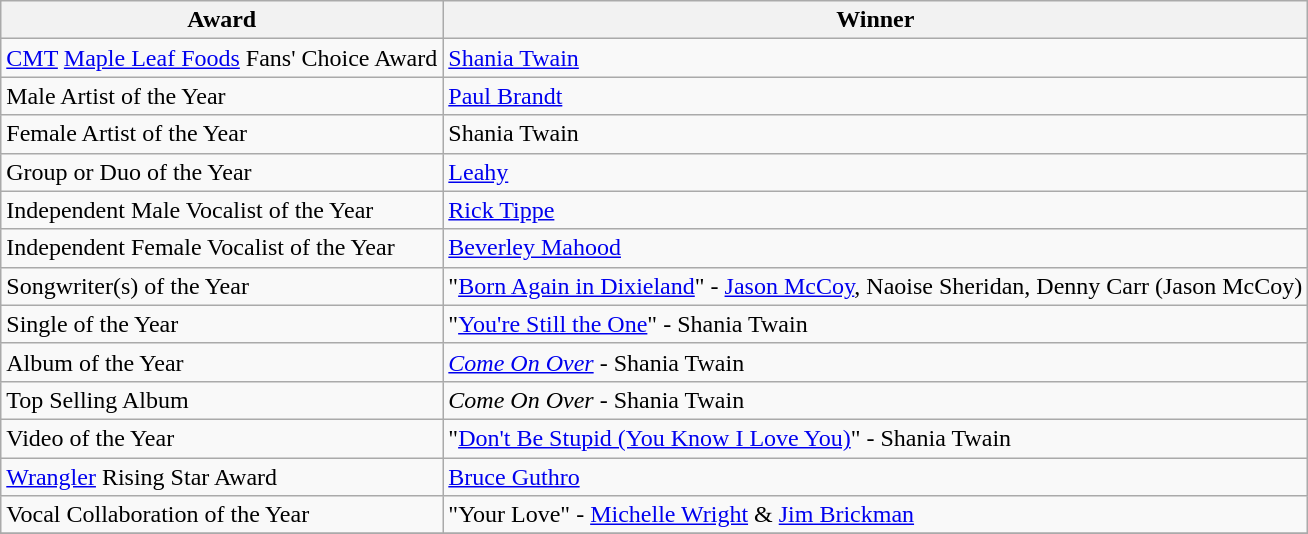<table class="wikitable">
<tr>
<th>Award</th>
<th>Winner</th>
</tr>
<tr>
<td><a href='#'>CMT</a> <a href='#'>Maple Leaf Foods</a> Fans' Choice Award</td>
<td><a href='#'>Shania Twain</a></td>
</tr>
<tr>
<td>Male Artist of the Year</td>
<td><a href='#'>Paul Brandt</a></td>
</tr>
<tr>
<td>Female Artist of the Year</td>
<td>Shania Twain</td>
</tr>
<tr>
<td>Group or Duo of the Year</td>
<td><a href='#'>Leahy</a></td>
</tr>
<tr>
<td>Independent Male Vocalist of the Year</td>
<td><a href='#'>Rick Tippe</a></td>
</tr>
<tr>
<td>Independent Female Vocalist of the Year</td>
<td><a href='#'>Beverley Mahood</a></td>
</tr>
<tr>
<td>Songwriter(s) of the Year</td>
<td>"<a href='#'>Born Again in Dixieland</a>" - <a href='#'>Jason McCoy</a>, Naoise Sheridan, Denny Carr (Jason McCoy)</td>
</tr>
<tr>
<td>Single of the Year</td>
<td>"<a href='#'>You're Still the One</a>" - Shania Twain</td>
</tr>
<tr>
<td>Album of the Year</td>
<td><em><a href='#'>Come On Over</a></em> - Shania Twain</td>
</tr>
<tr>
<td>Top Selling Album</td>
<td><em>Come On Over</em> - Shania Twain</td>
</tr>
<tr>
<td>Video of the Year</td>
<td>"<a href='#'>Don't Be Stupid (You Know I Love You)</a>" - Shania Twain</td>
</tr>
<tr>
<td><a href='#'>Wrangler</a> Rising Star Award</td>
<td><a href='#'>Bruce Guthro</a></td>
</tr>
<tr>
<td>Vocal Collaboration of the Year</td>
<td>"Your Love" - <a href='#'>Michelle Wright</a> & <a href='#'>Jim Brickman</a></td>
</tr>
<tr>
</tr>
</table>
